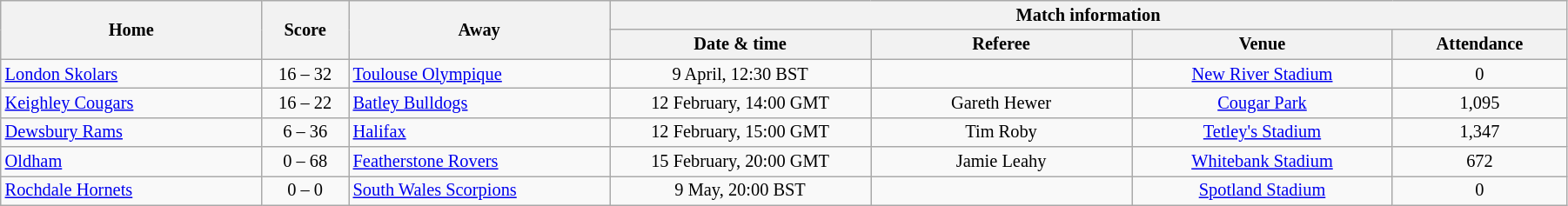<table class="wikitable" style="text-align: center; font-size:85%;"  cellpadding=3 cellspacing=0 width=95%>
<tr>
<th rowspan=2 width=15%>Home</th>
<th rowspan=2 width=5%>Score</th>
<th rowspan=2 width=15%>Away</th>
<th colspan=4>Match information</th>
</tr>
<tr>
<th width=15%>Date & time</th>
<th width=15%>Referee</th>
<th width=15%>Venue</th>
<th width=10%>Attendance</th>
</tr>
<tr>
<td align=left> <a href='#'>London Skolars</a></td>
<td>16 – 32</td>
<td align=left> <a href='#'>Toulouse Olympique</a></td>
<td>9 April, 12:30 BST</td>
<td></td>
<td><a href='#'>New River Stadium</a></td>
<td>0</td>
</tr>
<tr>
<td align=left> <a href='#'>Keighley Cougars</a></td>
<td>16 – 22</td>
<td align=left> <a href='#'>Batley Bulldogs</a></td>
<td>12 February, 14:00 GMT</td>
<td>Gareth Hewer</td>
<td><a href='#'>Cougar Park</a></td>
<td>1,095</td>
</tr>
<tr>
<td align=left> <a href='#'>Dewsbury Rams</a></td>
<td>6 – 36</td>
<td align=left><a href='#'>Halifax</a></td>
<td>12 February, 15:00 GMT</td>
<td>Tim Roby</td>
<td><a href='#'>Tetley's Stadium</a></td>
<td>1,347</td>
</tr>
<tr>
<td align=left> <a href='#'>Oldham</a></td>
<td>0 – 68</td>
<td align=left> <a href='#'>Featherstone Rovers</a></td>
<td>15 February, 20:00 GMT</td>
<td>Jamie Leahy</td>
<td><a href='#'>Whitebank Stadium</a></td>
<td>672</td>
</tr>
<tr>
<td align=left> <a href='#'>Rochdale Hornets</a></td>
<td>0 – 0</td>
<td align=left> <a href='#'>South Wales Scorpions</a></td>
<td>9 May, 20:00 BST</td>
<td></td>
<td><a href='#'>Spotland Stadium</a></td>
<td>0</td>
</tr>
</table>
